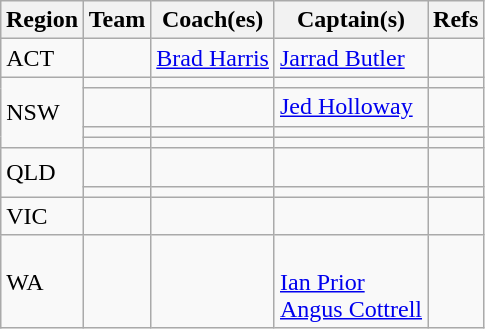<table class="wikitable">
<tr>
<th style="padding:3px;">Region</th>
<th>Team</th>
<th>Coach(es)</th>
<th>Captain(s)</th>
<th>Refs</th>
</tr>
<tr>
<td>ACT</td>
<td></td>
<td> <a href='#'>Brad Harris</a></td>
<td> <a href='#'>Jarrad Butler</a></td>
<td align= center></td>
</tr>
<tr>
<td rowspan=4>NSW</td>
<td></td>
<td></td>
<td></td>
<td align= center></td>
</tr>
<tr>
<td></td>
<td></td>
<td> <a href='#'>Jed Holloway</a></td>
<td align= center></td>
</tr>
<tr>
<td></td>
<td></td>
<td></td>
<td align= center></td>
</tr>
<tr>
<td></td>
<td></td>
<td></td>
<td align= center></td>
</tr>
<tr>
<td rowspan=2>QLD</td>
<td></td>
<td></td>
<td><br></td>
<td align= center></td>
</tr>
<tr>
<td></td>
<td></td>
<td></td>
<td align= center></td>
</tr>
<tr>
<td>VIC</td>
<td></td>
<td></td>
<td></td>
<td align= center></td>
</tr>
<tr>
<td>WA</td>
<td></td>
<td></td>
<td><br> <a href='#'>Ian Prior</a><br> <a href='#'>Angus Cottrell</a></td>
<td align= center></td>
</tr>
</table>
